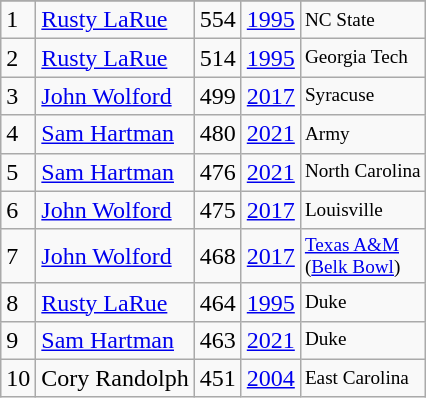<table class="wikitable">
<tr>
</tr>
<tr>
<td>1</td>
<td><a href='#'>Rusty LaRue</a></td>
<td><abbr>554</abbr></td>
<td><a href='#'>1995</a></td>
<td style="font-size:80%;">NC State</td>
</tr>
<tr>
<td>2</td>
<td><a href='#'>Rusty LaRue</a></td>
<td><abbr>514</abbr></td>
<td><a href='#'>1995</a></td>
<td style="font-size:80%;">Georgia Tech</td>
</tr>
<tr>
<td>3</td>
<td><a href='#'>John Wolford</a></td>
<td><abbr>499</abbr></td>
<td><a href='#'>2017</a></td>
<td style="font-size:80%;">Syracuse</td>
</tr>
<tr>
<td>4</td>
<td><a href='#'>Sam Hartman</a></td>
<td><abbr>480</abbr></td>
<td><a href='#'>2021</a></td>
<td style="font-size:80%;">Army</td>
</tr>
<tr>
<td>5</td>
<td><a href='#'>Sam Hartman</a></td>
<td><abbr>476</abbr></td>
<td><a href='#'>2021</a></td>
<td style="font-size:80%;">North Carolina</td>
</tr>
<tr>
<td>6</td>
<td><a href='#'>John Wolford</a></td>
<td><abbr>475</abbr></td>
<td><a href='#'>2017</a></td>
<td style="font-size:80%;">Louisville</td>
</tr>
<tr>
<td>7</td>
<td><a href='#'>John Wolford</a></td>
<td><abbr>468</abbr></td>
<td><a href='#'>2017</a></td>
<td style="font-size:80%;"><a href='#'>Texas A&M</a><br>(<a href='#'>Belk Bowl</a>)</td>
</tr>
<tr>
<td>8</td>
<td><a href='#'>Rusty LaRue</a></td>
<td><abbr>464</abbr></td>
<td><a href='#'>1995</a></td>
<td style="font-size:80%;">Duke</td>
</tr>
<tr>
<td>9</td>
<td><a href='#'>Sam Hartman</a></td>
<td><abbr>463</abbr></td>
<td><a href='#'>2021</a></td>
<td style="font-size:80%;">Duke</td>
</tr>
<tr>
<td>10</td>
<td>Cory Randolph</td>
<td><abbr>451</abbr></td>
<td><a href='#'>2004</a></td>
<td style="font-size:80%;">East Carolina</td>
</tr>
</table>
